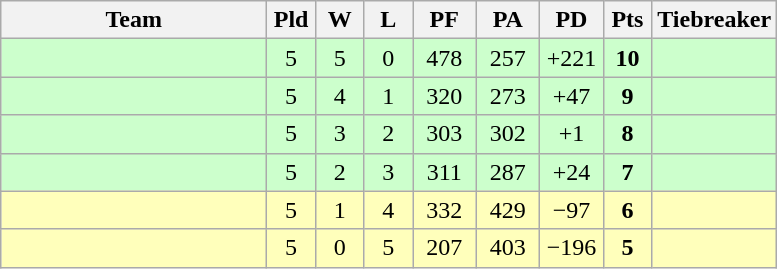<table class="wikitable" style="text-align:center;">
<tr>
<th width=170>Team</th>
<th width=25>Pld</th>
<th width=25>W</th>
<th width=25>L</th>
<th width=35>PF</th>
<th width=35>PA</th>
<th width=35>PD</th>
<th width=25>Pts</th>
<th width=50>Tiebreaker</th>
</tr>
<tr bgcolor=ccffcc>
<td align="left"></td>
<td>5</td>
<td>5</td>
<td>0</td>
<td>478</td>
<td>257</td>
<td>+221</td>
<td><strong>10</strong></td>
<td></td>
</tr>
<tr bgcolor=ccffcc>
<td align="left"></td>
<td>5</td>
<td>4</td>
<td>1</td>
<td>320</td>
<td>273</td>
<td>+47</td>
<td><strong>9</strong></td>
<td></td>
</tr>
<tr bgcolor=ccffcc>
<td align="left"></td>
<td>5</td>
<td>3</td>
<td>2</td>
<td>303</td>
<td>302</td>
<td>+1</td>
<td><strong>8</strong></td>
<td></td>
</tr>
<tr bgcolor=ccffcc>
<td align="left"></td>
<td>5</td>
<td>2</td>
<td>3</td>
<td>311</td>
<td>287</td>
<td>+24</td>
<td><strong>7</strong></td>
<td></td>
</tr>
<tr bgcolor=ffffbb>
<td align="left"></td>
<td>5</td>
<td>1</td>
<td>4</td>
<td>332</td>
<td>429</td>
<td>−97</td>
<td><strong>6</strong></td>
<td></td>
</tr>
<tr bgcolor=ffffbb>
<td align="left"></td>
<td>5</td>
<td>0</td>
<td>5</td>
<td>207</td>
<td>403</td>
<td>−196</td>
<td><strong>5</strong></td>
<td></td>
</tr>
</table>
